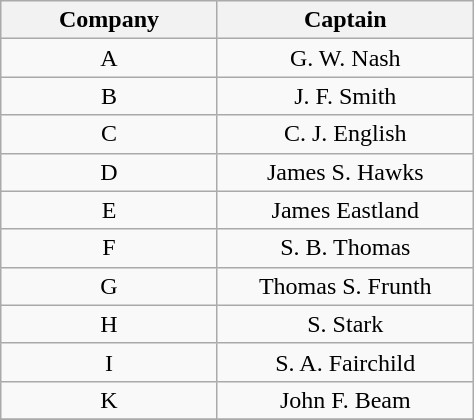<table class="wikitable" style="text-align:center; width:25%;">
<tr>
<th width=10%>Company</th>
<th width=15%>Captain</th>
</tr>
<tr>
<td rowspan=1>A</td>
<td>G. W. Nash</td>
</tr>
<tr>
<td rowspan=1>B</td>
<td>J. F. Smith</td>
</tr>
<tr>
<td rowspan=1>C</td>
<td>C. J. English</td>
</tr>
<tr>
<td rowspan=1>D</td>
<td>James S. Hawks</td>
</tr>
<tr>
<td rowspan=1>E</td>
<td>James Eastland</td>
</tr>
<tr>
<td rowspan=1>F</td>
<td>S. B. Thomas</td>
</tr>
<tr>
<td rowspan=1>G</td>
<td>Thomas S. Frunth</td>
</tr>
<tr>
<td rowspan=1>H</td>
<td>S. Stark</td>
</tr>
<tr>
<td rowspan=1>I</td>
<td>S. A. Fairchild</td>
</tr>
<tr>
<td rowspan=1>K</td>
<td>John F. Beam</td>
</tr>
<tr>
</tr>
</table>
